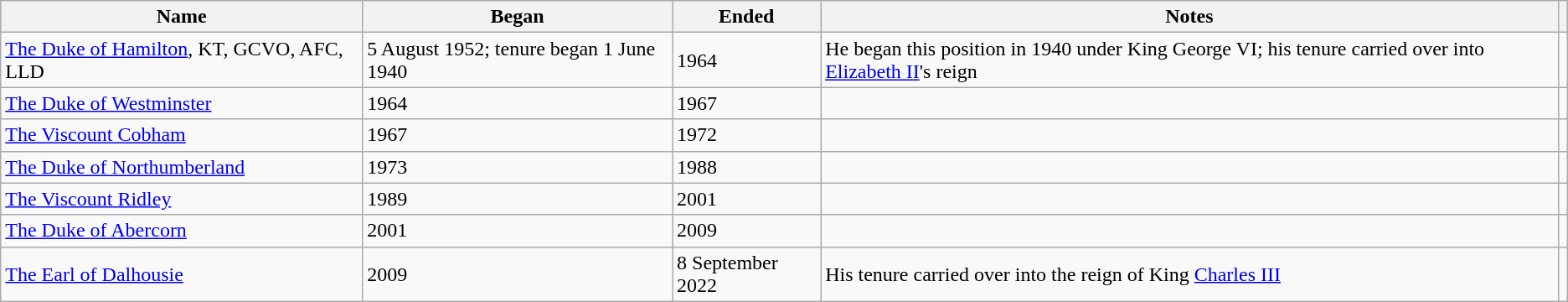<table class="wikitable" style="text-align:left">
<tr>
<th>Name</th>
<th>Began</th>
<th>Ended</th>
<th>Notes</th>
<th></th>
</tr>
<tr>
<td><a href='#'>The Duke of Hamilton</a>, KT, GCVO, AFC, LLD</td>
<td>5 August 1952; tenure began 1 June 1940</td>
<td>1964</td>
<td>He began this position in 1940 under King George VI; his tenure carried over into <a href='#'>Elizabeth II</a>'s reign</td>
<td></td>
</tr>
<tr>
<td><a href='#'>The Duke of Westminster</a></td>
<td>1964</td>
<td>1967</td>
<td></td>
<td></td>
</tr>
<tr>
<td><a href='#'>The Viscount Cobham</a></td>
<td>1967</td>
<td>1972</td>
<td></td>
<td></td>
</tr>
<tr>
<td><a href='#'>The Duke of Northumberland</a></td>
<td>1973</td>
<td>1988</td>
<td></td>
<td></td>
</tr>
<tr>
<td><a href='#'>The Viscount Ridley</a></td>
<td>1989</td>
<td>2001</td>
<td></td>
<td></td>
</tr>
<tr>
<td><a href='#'>The Duke of Abercorn</a></td>
<td>2001</td>
<td>2009</td>
<td></td>
<td></td>
</tr>
<tr>
<td><a href='#'>The Earl of Dalhousie</a></td>
<td>2009</td>
<td>8 September 2022</td>
<td>His tenure carried over into the reign of King <a href='#'>Charles III</a></td>
<td></td>
</tr>
</table>
